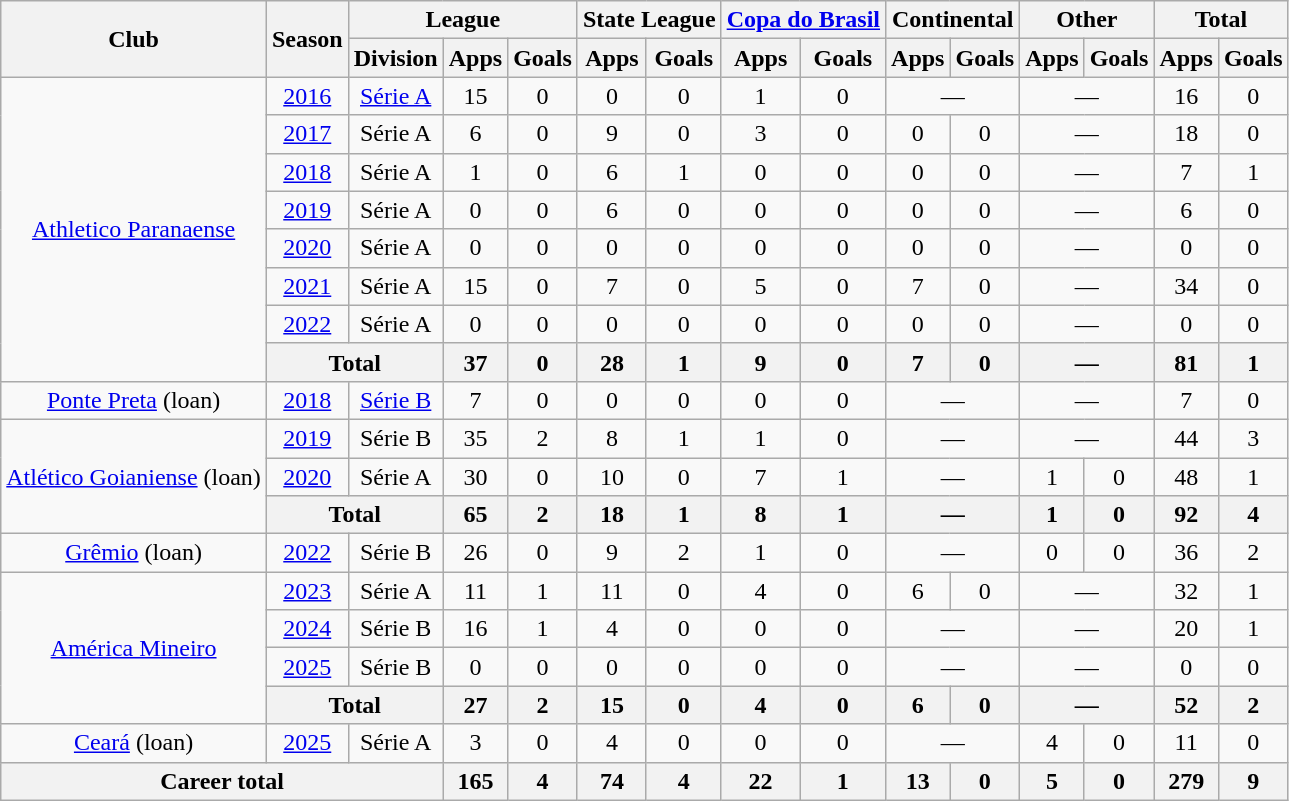<table class="wikitable" style="text-align: center">
<tr>
<th rowspan="2">Club</th>
<th rowspan="2">Season</th>
<th colspan="3">League</th>
<th colspan="2">State League</th>
<th colspan="2"><a href='#'>Copa do Brasil</a></th>
<th colspan="2">Continental</th>
<th colspan="2">Other</th>
<th colspan="2">Total</th>
</tr>
<tr>
<th>Division</th>
<th>Apps</th>
<th>Goals</th>
<th>Apps</th>
<th>Goals</th>
<th>Apps</th>
<th>Goals</th>
<th>Apps</th>
<th>Goals</th>
<th>Apps</th>
<th>Goals</th>
<th>Apps</th>
<th>Goals</th>
</tr>
<tr>
<td rowspan="8"><a href='#'>Athletico Paranaense</a></td>
<td><a href='#'>2016</a></td>
<td><a href='#'>Série A</a></td>
<td>15</td>
<td>0</td>
<td>0</td>
<td>0</td>
<td>1</td>
<td>0</td>
<td colspan="2">—</td>
<td colspan="2">—</td>
<td>16</td>
<td>0</td>
</tr>
<tr>
<td><a href='#'>2017</a></td>
<td>Série A</td>
<td>6</td>
<td>0</td>
<td>9</td>
<td>0</td>
<td>3</td>
<td>0</td>
<td>0</td>
<td>0</td>
<td colspan="2">—</td>
<td>18</td>
<td>0</td>
</tr>
<tr>
<td><a href='#'>2018</a></td>
<td>Série A</td>
<td>1</td>
<td>0</td>
<td>6</td>
<td>1</td>
<td>0</td>
<td>0</td>
<td>0</td>
<td>0</td>
<td colspan="2">—</td>
<td>7</td>
<td>1</td>
</tr>
<tr>
<td><a href='#'>2019</a></td>
<td>Série A</td>
<td>0</td>
<td>0</td>
<td>6</td>
<td>0</td>
<td>0</td>
<td>0</td>
<td>0</td>
<td>0</td>
<td colspan="2">—</td>
<td>6</td>
<td>0</td>
</tr>
<tr>
<td><a href='#'>2020</a></td>
<td>Série A</td>
<td>0</td>
<td>0</td>
<td>0</td>
<td>0</td>
<td>0</td>
<td>0</td>
<td>0</td>
<td>0</td>
<td colspan="2">—</td>
<td>0</td>
<td>0</td>
</tr>
<tr>
<td><a href='#'>2021</a></td>
<td>Série A</td>
<td>15</td>
<td>0</td>
<td>7</td>
<td>0</td>
<td>5</td>
<td>0</td>
<td>7</td>
<td>0</td>
<td colspan="2">—</td>
<td>34</td>
<td>0</td>
</tr>
<tr>
<td><a href='#'>2022</a></td>
<td>Série A</td>
<td>0</td>
<td>0</td>
<td>0</td>
<td>0</td>
<td>0</td>
<td>0</td>
<td>0</td>
<td>0</td>
<td colspan="2">—</td>
<td>0</td>
<td>0</td>
</tr>
<tr>
<th colspan="2">Total</th>
<th>37</th>
<th>0</th>
<th>28</th>
<th>1</th>
<th>9</th>
<th>0</th>
<th>7</th>
<th>0</th>
<th colspan="2">—</th>
<th>81</th>
<th>1</th>
</tr>
<tr>
<td><a href='#'>Ponte Preta</a> (loan)</td>
<td><a href='#'>2018</a></td>
<td><a href='#'>Série B</a></td>
<td>7</td>
<td>0</td>
<td>0</td>
<td>0</td>
<td>0</td>
<td>0</td>
<td colspan="2">—</td>
<td colspan="2">—</td>
<td>7</td>
<td>0</td>
</tr>
<tr>
<td rowspan="3"><a href='#'>Atlético Goianiense</a> (loan)</td>
<td><a href='#'>2019</a></td>
<td>Série B</td>
<td>35</td>
<td>2</td>
<td>8</td>
<td>1</td>
<td>1</td>
<td>0</td>
<td colspan="2">—</td>
<td colspan="2">—</td>
<td>44</td>
<td>3</td>
</tr>
<tr>
<td><a href='#'>2020</a></td>
<td>Série A</td>
<td>30</td>
<td>0</td>
<td>10</td>
<td>0</td>
<td>7</td>
<td>1</td>
<td colspan="2">—</td>
<td>1</td>
<td>0</td>
<td>48</td>
<td>1</td>
</tr>
<tr>
<th colspan="2">Total</th>
<th>65</th>
<th>2</th>
<th>18</th>
<th>1</th>
<th>8</th>
<th>1</th>
<th colspan="2">—</th>
<th>1</th>
<th>0</th>
<th>92</th>
<th>4</th>
</tr>
<tr>
<td><a href='#'>Grêmio</a> (loan)</td>
<td><a href='#'>2022</a></td>
<td>Série B</td>
<td>26</td>
<td>0</td>
<td>9</td>
<td>2</td>
<td>1</td>
<td>0</td>
<td colspan="2">—</td>
<td>0</td>
<td>0</td>
<td>36</td>
<td>2</td>
</tr>
<tr>
<td rowspan="4"><a href='#'>América Mineiro</a></td>
<td><a href='#'>2023</a></td>
<td>Série A</td>
<td>11</td>
<td>1</td>
<td>11</td>
<td>0</td>
<td>4</td>
<td>0</td>
<td>6</td>
<td>0</td>
<td colspan="2">—</td>
<td>32</td>
<td>1</td>
</tr>
<tr>
<td><a href='#'>2024</a></td>
<td>Série B</td>
<td>16</td>
<td>1</td>
<td>4</td>
<td>0</td>
<td>0</td>
<td>0</td>
<td colspan="2">—</td>
<td colspan="2">—</td>
<td>20</td>
<td>1</td>
</tr>
<tr>
<td><a href='#'>2025</a></td>
<td>Série B</td>
<td>0</td>
<td>0</td>
<td>0</td>
<td>0</td>
<td>0</td>
<td>0</td>
<td colspan="2">—</td>
<td colspan="2">—</td>
<td>0</td>
<td>0</td>
</tr>
<tr>
<th colspan="2">Total</th>
<th>27</th>
<th>2</th>
<th>15</th>
<th>0</th>
<th>4</th>
<th>0</th>
<th>6</th>
<th>0</th>
<th colspan="2">—</th>
<th>52</th>
<th>2</th>
</tr>
<tr>
<td><a href='#'>Ceará</a> (loan)</td>
<td><a href='#'>2025</a></td>
<td>Série A</td>
<td>3</td>
<td>0</td>
<td>4</td>
<td>0</td>
<td>0</td>
<td>0</td>
<td colspan="2">—</td>
<td>4</td>
<td>0</td>
<td>11</td>
<td>0</td>
</tr>
<tr>
<th colspan="3">Career total</th>
<th>165</th>
<th>4</th>
<th>74</th>
<th>4</th>
<th>22</th>
<th>1</th>
<th>13</th>
<th>0</th>
<th>5</th>
<th>0</th>
<th>279</th>
<th>9</th>
</tr>
</table>
